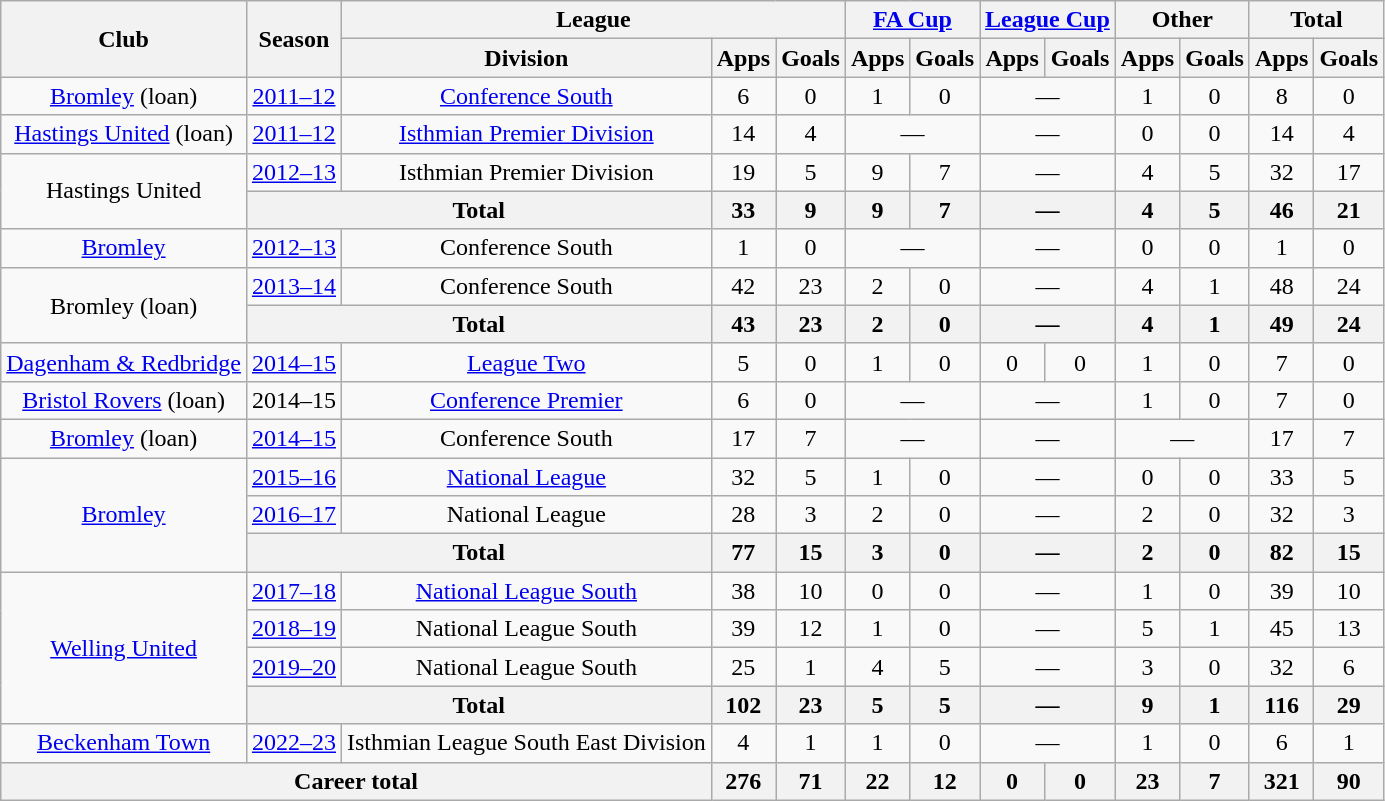<table class="wikitable" style="text-align: center">
<tr>
<th rowspan="2">Club</th>
<th rowspan="2">Season</th>
<th colspan="3">League</th>
<th colspan="2"><a href='#'>FA Cup</a></th>
<th colspan="2"><a href='#'>League Cup</a></th>
<th colspan="2">Other</th>
<th colspan="2">Total</th>
</tr>
<tr>
<th>Division</th>
<th>Apps</th>
<th>Goals</th>
<th>Apps</th>
<th>Goals</th>
<th>Apps</th>
<th>Goals</th>
<th>Apps</th>
<th>Goals</th>
<th>Apps</th>
<th>Goals</th>
</tr>
<tr>
<td><a href='#'>Bromley</a> (loan)</td>
<td><a href='#'>2011–12</a></td>
<td><a href='#'>Conference South</a></td>
<td>6</td>
<td>0</td>
<td>1</td>
<td>0</td>
<td colspan="2">—</td>
<td>1</td>
<td>0</td>
<td>8</td>
<td>0</td>
</tr>
<tr>
<td><a href='#'>Hastings United</a> (loan)</td>
<td><a href='#'>2011–12</a></td>
<td><a href='#'>Isthmian Premier Division</a></td>
<td>14</td>
<td>4</td>
<td colspan="2">—</td>
<td colspan="2">—</td>
<td>0</td>
<td>0</td>
<td>14</td>
<td>4</td>
</tr>
<tr>
<td rowspan="2">Hastings United</td>
<td><a href='#'>2012–13</a></td>
<td>Isthmian Premier Division</td>
<td>19</td>
<td>5</td>
<td>9</td>
<td>7</td>
<td colspan="2">—</td>
<td>4</td>
<td>5</td>
<td>32</td>
<td>17</td>
</tr>
<tr>
<th colspan="2">Total</th>
<th>33</th>
<th>9</th>
<th>9</th>
<th>7</th>
<th colspan="2">—</th>
<th>4</th>
<th>5</th>
<th>46</th>
<th>21</th>
</tr>
<tr>
<td><a href='#'>Bromley</a></td>
<td><a href='#'>2012–13</a></td>
<td>Conference South</td>
<td>1</td>
<td>0</td>
<td colspan="2">—</td>
<td colspan="2">—</td>
<td>0</td>
<td>0</td>
<td>1</td>
<td>0</td>
</tr>
<tr>
<td rowspan="2">Bromley (loan)</td>
<td><a href='#'>2013–14</a></td>
<td>Conference South</td>
<td>42</td>
<td>23</td>
<td>2</td>
<td>0</td>
<td colspan="2">—</td>
<td>4</td>
<td>1</td>
<td>48</td>
<td>24</td>
</tr>
<tr>
<th colspan="2">Total</th>
<th>43</th>
<th>23</th>
<th>2</th>
<th>0</th>
<th colspan="2">—</th>
<th>4</th>
<th>1</th>
<th>49</th>
<th>24</th>
</tr>
<tr>
<td><a href='#'>Dagenham & Redbridge</a></td>
<td><a href='#'>2014–15</a></td>
<td><a href='#'>League Two</a></td>
<td>5</td>
<td>0</td>
<td>1</td>
<td>0</td>
<td>0</td>
<td>0</td>
<td>1</td>
<td>0</td>
<td>7</td>
<td>0</td>
</tr>
<tr>
<td><a href='#'>Bristol Rovers</a> (loan)</td>
<td>2014–15</td>
<td><a href='#'>Conference Premier</a></td>
<td>6</td>
<td>0</td>
<td colspan="2">—</td>
<td colspan="2">—</td>
<td>1</td>
<td>0</td>
<td>7</td>
<td>0</td>
</tr>
<tr>
<td><a href='#'>Bromley</a> (loan)</td>
<td><a href='#'>2014–15</a></td>
<td>Conference South</td>
<td>17</td>
<td>7</td>
<td colspan="2">—</td>
<td colspan="2">—</td>
<td colspan="2">—</td>
<td>17</td>
<td>7</td>
</tr>
<tr>
<td rowspan="3"><a href='#'>Bromley</a></td>
<td><a href='#'>2015–16</a></td>
<td><a href='#'>National League</a></td>
<td>32</td>
<td>5</td>
<td>1</td>
<td>0</td>
<td colspan="2">—</td>
<td>0</td>
<td>0</td>
<td>33</td>
<td>5</td>
</tr>
<tr>
<td><a href='#'>2016–17</a></td>
<td>National League</td>
<td>28</td>
<td>3</td>
<td>2</td>
<td>0</td>
<td colspan="2">—</td>
<td>2</td>
<td>0</td>
<td>32</td>
<td>3</td>
</tr>
<tr>
<th colspan="2">Total</th>
<th>77</th>
<th>15</th>
<th>3</th>
<th>0</th>
<th colspan="2">—</th>
<th>2</th>
<th>0</th>
<th>82</th>
<th>15</th>
</tr>
<tr>
<td rowspan="4"><a href='#'>Welling United</a></td>
<td><a href='#'>2017–18</a></td>
<td><a href='#'>National League South</a></td>
<td>38</td>
<td>10</td>
<td>0</td>
<td>0</td>
<td colspan="2">—</td>
<td>1</td>
<td>0</td>
<td>39</td>
<td>10</td>
</tr>
<tr>
<td><a href='#'>2018–19</a></td>
<td>National League South</td>
<td>39</td>
<td>12</td>
<td>1</td>
<td>0</td>
<td colspan="2">—</td>
<td>5</td>
<td>1</td>
<td>45</td>
<td>13</td>
</tr>
<tr>
<td><a href='#'>2019–20</a></td>
<td>National League South</td>
<td>25</td>
<td>1</td>
<td>4</td>
<td>5</td>
<td colspan="2">—</td>
<td>3</td>
<td>0</td>
<td>32</td>
<td>6</td>
</tr>
<tr>
<th colspan="2">Total</th>
<th>102</th>
<th>23</th>
<th>5</th>
<th>5</th>
<th colspan="2">—</th>
<th>9</th>
<th>1</th>
<th>116</th>
<th>29</th>
</tr>
<tr>
<td><a href='#'>Beckenham Town</a></td>
<td><a href='#'>2022–23</a></td>
<td>Isthmian League South East Division</td>
<td>4</td>
<td>1</td>
<td>1</td>
<td>0</td>
<td colspan="2">—</td>
<td>1</td>
<td>0</td>
<td>6</td>
<td>1</td>
</tr>
<tr>
<th colspan="3">Career total</th>
<th>276</th>
<th>71</th>
<th>22</th>
<th>12</th>
<th>0</th>
<th>0</th>
<th>23</th>
<th>7</th>
<th>321</th>
<th>90</th>
</tr>
</table>
